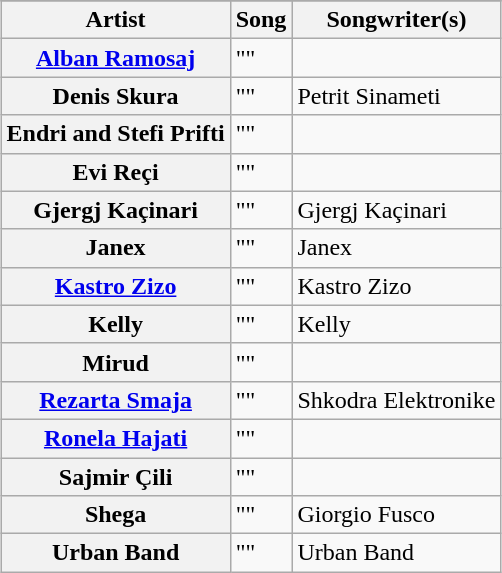<table class="wikitable sortable plainrowheaders" style="margin: 1em auto 1em auto">
<tr>
</tr>
<tr>
<th scope="col">Artist</th>
<th scope="col">Song</th>
<th scope="col" class="unsortable">Songwriter(s)</th>
</tr>
<tr>
<th scope="row"><a href='#'>Alban Ramosaj</a></th>
<td>""</td>
<td></td>
</tr>
<tr>
<th scope="row">Denis Skura</th>
<td>""</td>
<td>Petrit Sinameti</td>
</tr>
<tr>
<th scope="row">Endri and Stefi Prifti</th>
<td>""</td>
<td></td>
</tr>
<tr>
<th scope="row">Evi Reçi</th>
<td>""</td>
<td></td>
</tr>
<tr>
<th scope="row">Gjergj Kaçinari</th>
<td>""</td>
<td>Gjergj Kaçinari</td>
</tr>
<tr>
<th scope="row">Janex</th>
<td>""</td>
<td>Janex</td>
</tr>
<tr>
<th scope="row"><a href='#'>Kastro Zizo</a></th>
<td>""</td>
<td>Kastro Zizo</td>
</tr>
<tr>
<th scope="row">Kelly</th>
<td>""</td>
<td>Kelly</td>
</tr>
<tr>
<th scope="row">Mirud</th>
<td>""</td>
<td></td>
</tr>
<tr>
<th scope="row"><a href='#'>Rezarta Smaja</a></th>
<td>""</td>
<td>Shkodra Elektronike</td>
</tr>
<tr>
<th scope="row"><a href='#'>Ronela Hajati</a></th>
<td>""</td>
<td></td>
</tr>
<tr>
<th scope="row">Sajmir Çili</th>
<td>""</td>
<td></td>
</tr>
<tr>
<th scope="row">Shega</th>
<td>""</td>
<td>Giorgio Fusco</td>
</tr>
<tr>
<th scope="row">Urban Band</th>
<td>""</td>
<td>Urban Band</td>
</tr>
</table>
